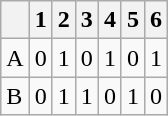<table class="wikitable">
<tr>
<th></th>
<th>1</th>
<th>2</th>
<th>3</th>
<th>4</th>
<th>5</th>
<th>6</th>
</tr>
<tr>
<td>A</td>
<td>0</td>
<td>1</td>
<td>0</td>
<td>1</td>
<td>0</td>
<td>1</td>
</tr>
<tr>
<td>B</td>
<td>0</td>
<td>1</td>
<td>1</td>
<td>0</td>
<td>1</td>
<td>0</td>
</tr>
</table>
